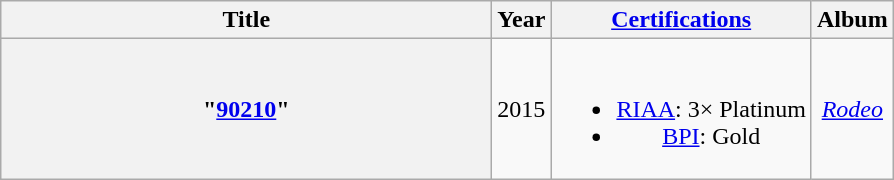<table class="wikitable plainrowheaders" style="text-align:center;">
<tr>
<th scope="col" style="width:20em;">Title</th>
<th scope="col">Year</th>
<th scope="col"><a href='#'>Certifications</a></th>
<th scope="col">Album</th>
</tr>
<tr>
<th scope="row">"<a href='#'>90210</a>"<br></th>
<td>2015</td>
<td><br><ul><li><a href='#'>RIAA</a>: 3× Platinum</li><li><a href='#'>BPI</a>: Gold</li></ul></td>
<td><em><a href='#'>Rodeo</a></em></td>
</tr>
</table>
